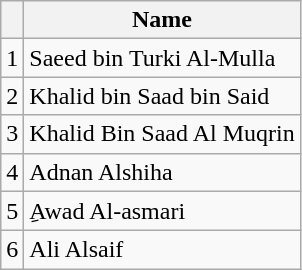<table class="wikitable mw-collapsible">
<tr>
<th></th>
<th>Name</th>
</tr>
<tr>
<td>1</td>
<td>Saeed bin Turki Al-Mulla</td>
</tr>
<tr>
<td>2</td>
<td>Khalid bin Saad bin Said</td>
</tr>
<tr>
<td>3</td>
<td>Khalid Bin Saad Al Muqrin</td>
</tr>
<tr>
<td>4</td>
<td>Adnan  Alshiha</td>
</tr>
<tr>
<td>5</td>
<td>ِAwad Al-asmari</td>
</tr>
<tr>
<td>6</td>
<td>Ali Alsaif</td>
</tr>
</table>
